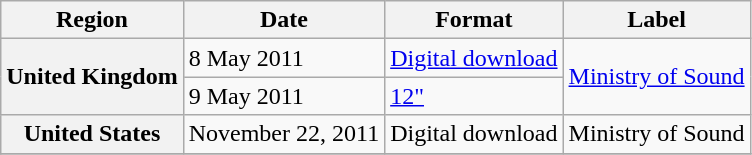<table class="wikitable plainrowheaders">
<tr>
<th scope="col">Region</th>
<th scope="col">Date</th>
<th scope="col">Format</th>
<th scope="col">Label</th>
</tr>
<tr>
<th scope="row" rowspan="2">United Kingdom</th>
<td>8 May 2011</td>
<td><a href='#'>Digital download</a></td>
<td rowspan="2"><a href='#'>Ministry of Sound</a></td>
</tr>
<tr>
<td>9 May 2011</td>
<td><a href='#'>12"</a></td>
</tr>
<tr>
<th scope="row" rowspan="1">United States</th>
<td>November 22, 2011</td>
<td>Digital download</td>
<td rowspan="1">Ministry of Sound</td>
</tr>
<tr>
</tr>
</table>
